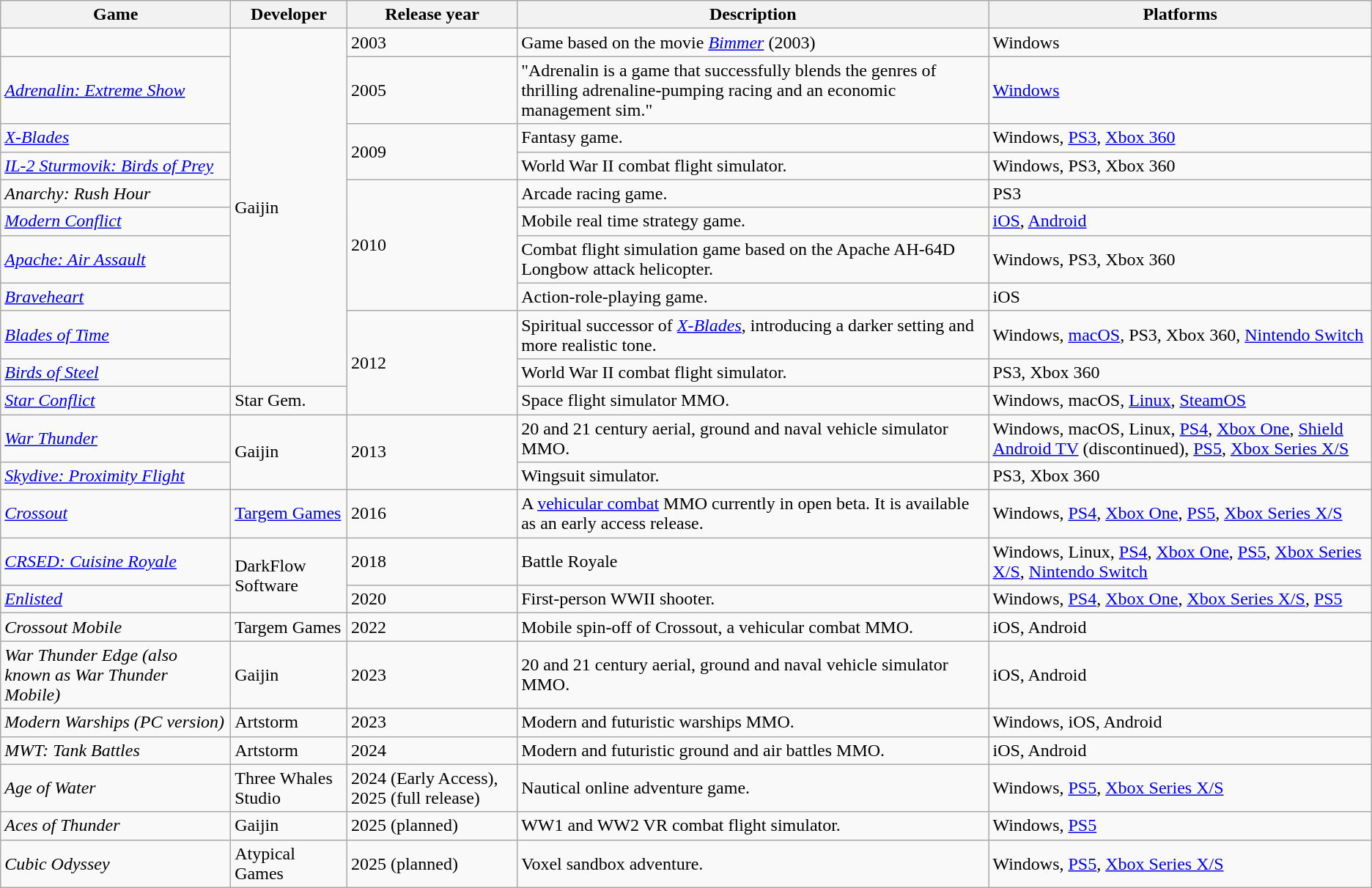<table class="wikitable sortable">
<tr>
<th>Game</th>
<th><strong>Developer</strong></th>
<th>Release year</th>
<th>Description</th>
<th>Platforms</th>
</tr>
<tr>
<td><em></em></td>
<td rowspan="10">Gaijin</td>
<td>2003</td>
<td>Game based on the movie <a href='#'><em>Bimmer</em></a> (2003)</td>
<td>Windows</td>
</tr>
<tr>
<td><em><a href='#'>Adrenalin: Extreme Show</a></em></td>
<td>2005</td>
<td>"Adrenalin is a game that successfully blends the genres of thrilling adrenaline-pumping racing and an economic management sim."</td>
<td><a href='#'>Windows</a></td>
</tr>
<tr>
<td><em><a href='#'>X-Blades</a></em></td>
<td rowspan="2">2009</td>
<td>Fantasy game.</td>
<td>Windows, <a href='#'>PS3</a>, <a href='#'>Xbox 360</a></td>
</tr>
<tr>
<td><em><a href='#'>IL-2 Sturmovik: Birds of Prey</a></em></td>
<td>World War II combat flight simulator.</td>
<td>Windows, PS3, Xbox 360</td>
</tr>
<tr>
<td><em>Anarchy: Rush Hour</em></td>
<td rowspan="4">2010</td>
<td>Arcade racing game.</td>
<td>PS3</td>
</tr>
<tr>
<td><em><a href='#'>Modern Conflict</a></em></td>
<td>Mobile real time strategy game.</td>
<td><a href='#'>iOS</a>, <a href='#'>Android</a></td>
</tr>
<tr>
<td><em><a href='#'>Apache: Air Assault</a></em></td>
<td>Combat flight simulation game based on the Apache AH-64D Longbow attack helicopter.</td>
<td>Windows, PS3, Xbox 360</td>
</tr>
<tr>
<td><em><a href='#'>Braveheart</a></em></td>
<td>Action-role-playing game.</td>
<td>iOS</td>
</tr>
<tr>
<td><em><a href='#'>Blades of Time</a></em></td>
<td rowspan="3">2012</td>
<td>Spiritual successor of <em><a href='#'>X-Blades</a></em>, introducing a darker setting and more realistic tone.</td>
<td>Windows, <a href='#'>macOS</a>, PS3, Xbox 360, <a href='#'>Nintendo Switch</a></td>
</tr>
<tr>
<td><em><a href='#'>Birds of Steel</a></em></td>
<td>World War II combat flight simulator.</td>
<td>PS3, Xbox 360</td>
</tr>
<tr>
<td><em><a href='#'>Star Conflict</a></em></td>
<td>Star Gem.</td>
<td>Space flight simulator MMO.</td>
<td>Windows, macOS, <a href='#'>Linux</a>, <a href='#'>SteamOS</a></td>
</tr>
<tr>
<td><em><a href='#'>War Thunder</a></em></td>
<td rowspan="2">Gaijin</td>
<td rowspan="2">2013</td>
<td>20 and 21 century aerial, ground and naval vehicle simulator MMO.</td>
<td>Windows, macOS, Linux, <a href='#'>PS4</a>, <a href='#'>Xbox One</a>, <a href='#'>Shield Android TV</a> (discontinued), <a href='#'>PS5</a>, <a href='#'>Xbox Series X/S</a></td>
</tr>
<tr>
<td><em><a href='#'>Skydive: Proximity Flight</a></em></td>
<td>Wingsuit simulator.</td>
<td>PS3, Xbox 360</td>
</tr>
<tr>
<td><em><a href='#'>Crossout</a></em></td>
<td><a href='#'>Targem Games</a></td>
<td>2016</td>
<td>A <a href='#'>vehicular combat</a> MMO currently in open beta. It is available as an early access release.</td>
<td>Windows, <a href='#'>PS4</a>, <a href='#'>Xbox One</a>, <a href='#'>PS5</a>, <a href='#'>Xbox Series X/S</a></td>
</tr>
<tr>
<td><em><a href='#'>CRSED: Cuisine Royale</a></em></td>
<td rowspan="2">DarkFlow Software</td>
<td>2018</td>
<td>Battle Royale</td>
<td>Windows, Linux, <a href='#'>PS4</a>, <a href='#'>Xbox One</a>, <a href='#'>PS5</a>, <a href='#'>Xbox Series X/S</a>, <a href='#'>Nintendo Switch</a></td>
</tr>
<tr>
<td><em><a href='#'>Enlisted</a></em></td>
<td>2020</td>
<td>First-person WWII shooter.</td>
<td>Windows, <a href='#'>PS4</a>, <a href='#'>Xbox One</a>, <a href='#'>Xbox Series X/S</a>, <a href='#'>PS5</a></td>
</tr>
<tr>
<td><em>Crossout Mobile</em></td>
<td>Targem Games</td>
<td>2022</td>
<td>Mobile spin-off of Crossout, a vehicular combat MMO.</td>
<td>iOS, Android</td>
</tr>
<tr>
<td><em>War Thunder Edge</em> <em>(also known as War Thunder Mobile</em><em>)</em></td>
<td>Gaijin</td>
<td>2023</td>
<td>20 and 21 century aerial, ground and naval vehicle simulator MMO.</td>
<td>iOS, Android</td>
</tr>
<tr>
<td><em>Modern Warships (PC version)</em></td>
<td>Artstorm</td>
<td>2023</td>
<td>Modern and futuristic warships MMO.</td>
<td>Windows, iOS, Android</td>
</tr>
<tr>
<td><em>MWT: Tank Battles</em></td>
<td>Artstorm</td>
<td>2024</td>
<td>Modern and futuristic ground and air battles MMO.</td>
<td>iOS, Android</td>
</tr>
<tr>
<td><em>Age of Water</em></td>
<td>Three Whales Studio</td>
<td>2024 (Early Access), 2025 (full release)</td>
<td>Nautical online adventure game.</td>
<td>Windows, <a href='#'>PS5</a>, <a href='#'>Xbox Series X/S</a></td>
</tr>
<tr>
<td><em>Aces of Thunder</em></td>
<td>Gaijin</td>
<td>2025 (planned)</td>
<td>WW1 and WW2 VR combat flight simulator.</td>
<td>Windows, <a href='#'>PS5</a></td>
</tr>
<tr>
<td><em>Cubic Odyssey</em></td>
<td>Atypical Games</td>
<td>2025 (planned)</td>
<td>Voxel sandbox adventure.</td>
<td>Windows, <a href='#'>PS5</a>, <a href='#'>Xbox Series X/S</a></td>
</tr>
</table>
